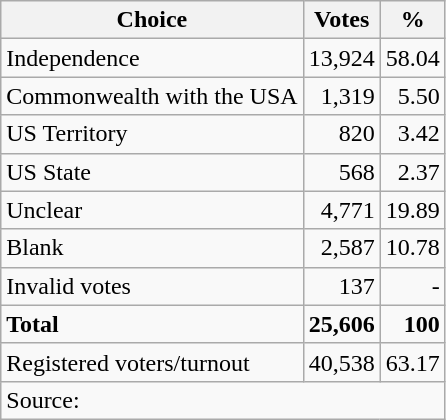<table class=wikitable style=text-align:right>
<tr>
<th>Choice</th>
<th>Votes</th>
<th>%</th>
</tr>
<tr>
<td align=left>Independence</td>
<td>13,924</td>
<td>58.04</td>
</tr>
<tr>
<td align=left>Commonwealth with the USA</td>
<td>1,319</td>
<td>5.50</td>
</tr>
<tr>
<td align=left>US Territory</td>
<td>820</td>
<td>3.42</td>
</tr>
<tr>
<td align=left>US State</td>
<td>568</td>
<td>2.37</td>
</tr>
<tr>
<td align=left>Unclear</td>
<td>4,771</td>
<td>19.89</td>
</tr>
<tr>
<td align=left>Blank</td>
<td>2,587</td>
<td>10.78</td>
</tr>
<tr>
<td align=left>Invalid votes</td>
<td>137</td>
<td>-</td>
</tr>
<tr>
<td align=left><strong>Total</strong></td>
<td><strong>25,606</strong></td>
<td><strong>100</strong></td>
</tr>
<tr>
<td align=left>Registered voters/turnout</td>
<td>40,538</td>
<td>63.17</td>
</tr>
<tr>
<td colspan=3 align=left>Source: </td>
</tr>
</table>
